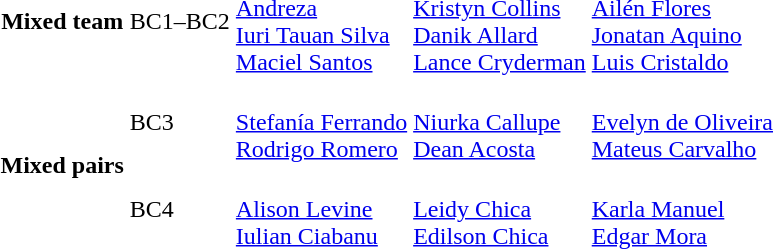<table>
<tr>
<th>Mixed team</th>
<td>BC1–BC2<br></td>
<td><br><a href='#'>Andreza </a><br><a href='#'>Iuri Tauan Silva</a><br><a href='#'>Maciel Santos</a></td>
<td><br><a href='#'>Kristyn Collins</a><br><a href='#'>Danik Allard</a><br><a href='#'>Lance Cryderman</a></td>
<td><br><a href='#'>Ailén Flores</a><br><a href='#'>Jonatan Aquino</a><br><a href='#'>Luis Cristaldo</a></td>
</tr>
<tr>
<th rowspan="2">Mixed pairs</th>
<td>BC3<br></td>
<td><br><a href='#'>Stefanía Ferrando</a><br><a href='#'>Rodrigo Romero</a></td>
<td><br><a href='#'>Niurka Callupe</a><br><a href='#'>Dean Acosta</a></td>
<td><br><a href='#'>Evelyn de Oliveira</a><br><a href='#'>Mateus Carvalho</a></td>
</tr>
<tr>
<td>BC4<br></td>
<td><br><a href='#'>Alison Levine</a><br><a href='#'>Iulian Ciabanu</a></td>
<td><br><a href='#'>Leidy Chica</a><br><a href='#'>Edilson Chica</a></td>
<td><br><a href='#'>Karla Manuel</a><br><a href='#'>Edgar Mora</a></td>
</tr>
</table>
